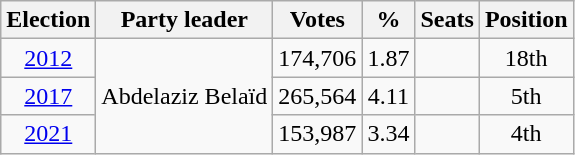<table class=wikitable style=text-align:center>
<tr>
<th><strong>Election</strong></th>
<th><strong>Party leader</strong></th>
<th><strong>Votes</strong></th>
<th><strong>%</strong></th>
<th><strong>Seats</strong></th>
<th><strong>Position</strong></th>
</tr>
<tr>
<td><a href='#'>2012</a></td>
<td rowspan="3">Abdelaziz Belaïd</td>
<td>174,706</td>
<td> 1.87</td>
<td></td>
<td> 18th</td>
</tr>
<tr>
<td><a href='#'>2017</a></td>
<td>265,564</td>
<td> 4.11</td>
<td></td>
<td> 5th</td>
</tr>
<tr>
<td><a href='#'>2021</a></td>
<td>153,987</td>
<td> 3.34</td>
<td></td>
<td> 4th</td>
</tr>
</table>
